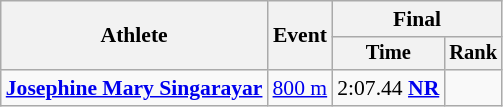<table class="wikitable" style="font-size:90%">
<tr>
<th rowspan="2">Athlete</th>
<th rowspan="2">Event</th>
<th colspan="2">Final</th>
</tr>
<tr style="font-size:95%">
<th>Time</th>
<th>Rank</th>
</tr>
<tr align=center>
<td align=left><strong><a href='#'>Josephine Mary Singarayar</a></strong></td>
<td align=left><a href='#'>800 m</a></td>
<td>2:07.44 <strong><a href='#'>NR</a></strong></td>
<td></td>
</tr>
</table>
